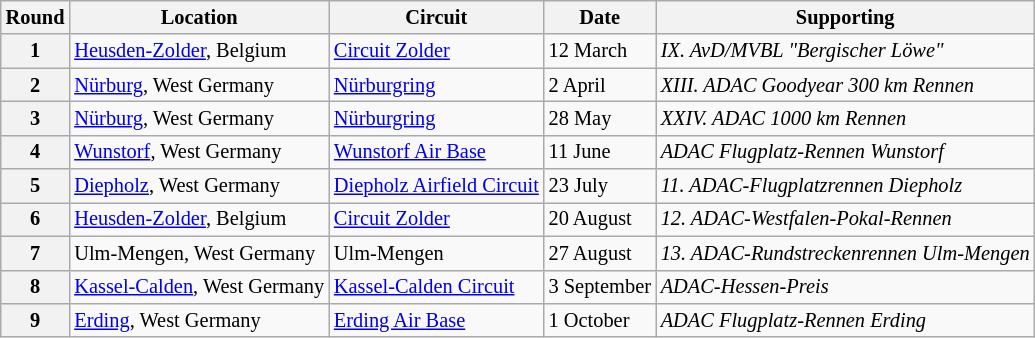<table class="wikitable" style="font-size: 85%;">
<tr>
<th>Round</th>
<th>Location</th>
<th>Circuit</th>
<th>Date</th>
<th>Supporting</th>
</tr>
<tr>
<th>1</th>
<td><a href='#'>Heusden-Zolder</a>, Belgium</td>
<td><a href='#'>Circuit Zolder</a></td>
<td>12 March</td>
<td><em>IX. AvD/MVBL "Bergischer Löwe"</em></td>
</tr>
<tr>
<th>2</th>
<td><a href='#'>Nürburg</a>, West Germany</td>
<td><a href='#'>Nürburgring</a></td>
<td>2 April</td>
<td><em>XIII. ADAC Goodyear 300 km Rennen</em></td>
</tr>
<tr>
<th>3</th>
<td><a href='#'>Nürburg</a>, West Germany</td>
<td><a href='#'>Nürburgring</a></td>
<td>28 May</td>
<td><em>XXIV. ADAC 1000 km Rennen</em></td>
</tr>
<tr>
<th>4</th>
<td><a href='#'>Wunstorf</a>, West Germany</td>
<td><a href='#'>Wunstorf Air Base</a></td>
<td>11 June</td>
<td><em>ADAC Flugplatz-Rennen Wunstorf</em></td>
</tr>
<tr>
<th>5</th>
<td><a href='#'>Diepholz</a>, West Germany</td>
<td><a href='#'>Diepholz Airfield Circuit</a></td>
<td>23 July</td>
<td><em>11. ADAC-Flugplatzrennen Diepholz</em></td>
</tr>
<tr>
<th>6</th>
<td><a href='#'>Heusden-Zolder</a>, Belgium</td>
<td><a href='#'>Circuit Zolder</a></td>
<td>20 August</td>
<td><em>12. ADAC-Westfalen-Pokal-Rennen</em></td>
</tr>
<tr>
<th>7</th>
<td>Ulm-Mengen, West Germany</td>
<td>Ulm-Mengen</td>
<td>27 August</td>
<td><em>13. ADAC-Rundstreckenrennen Ulm-Mengen</em></td>
</tr>
<tr>
<th>8</th>
<td><a href='#'>Kassel-Calden</a>, West Germany</td>
<td><a href='#'>Kassel-Calden Circuit</a></td>
<td>3 September</td>
<td><em>ADAC-Hessen-Preis</em></td>
</tr>
<tr>
<th>9</th>
<td><a href='#'>Erding</a>, West Germany</td>
<td><a href='#'>Erding Air Base</a></td>
<td>1 October</td>
<td><em>ADAC Flugplatz-Rennen Erding</em></td>
</tr>
</table>
